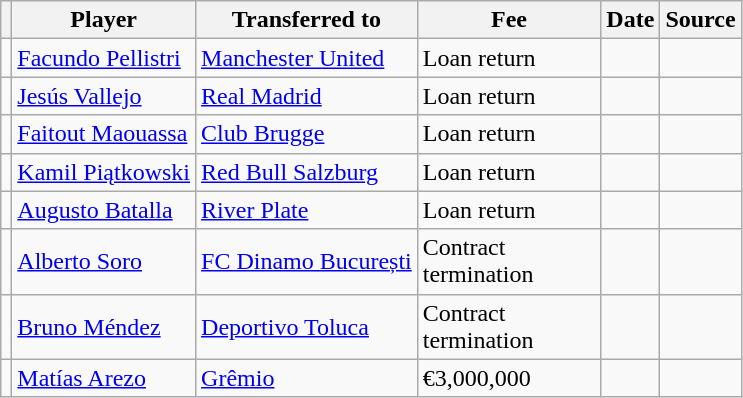<table class="wikitable plainrowheaders sortable">
<tr>
<th></th>
<th scope="col">Player</th>
<th>Transferred to</th>
<th style="width: 115px;">Fee</th>
<th scope="col">Date</th>
<th scope="col">Source</th>
</tr>
<tr>
<td align="center"></td>
<td> <a href='#'>Facundo Pellistri</a></td>
<td> <a href='#'>Manchester United</a></td>
<td>Loan return</td>
<td></td>
<td></td>
</tr>
<tr>
<td align="center"></td>
<td> <a href='#'>Jesús Vallejo</a></td>
<td> <a href='#'>Real Madrid</a></td>
<td>Loan return</td>
<td></td>
<td></td>
</tr>
<tr>
<td align="center"></td>
<td> <a href='#'>Faitout Maouassa</a></td>
<td> <a href='#'>Club Brugge</a></td>
<td>Loan return</td>
<td></td>
<td></td>
</tr>
<tr>
<td align="center"></td>
<td> <a href='#'>Kamil Piątkowski</a></td>
<td> <a href='#'>Red Bull Salzburg</a></td>
<td>Loan return</td>
<td></td>
<td></td>
</tr>
<tr>
<td align="center"></td>
<td> <a href='#'>Augusto Batalla</a></td>
<td> <a href='#'>River Plate</a></td>
<td>Loan return</td>
<td></td>
<td></td>
</tr>
<tr>
<td align="center"></td>
<td> <a href='#'>Alberto Soro</a></td>
<td> <a href='#'>FC Dinamo București</a></td>
<td>Contract termination</td>
<td></td>
<td></td>
</tr>
<tr>
<td align="center"></td>
<td> <a href='#'>Bruno Méndez</a></td>
<td> <a href='#'>Deportivo Toluca</a></td>
<td>Contract termination</td>
<td></td>
<td></td>
</tr>
<tr>
<td align="center"></td>
<td> <a href='#'>Matías Arezo</a></td>
<td> <a href='#'>Grêmio</a></td>
<td>€3,000,000</td>
<td></td>
<td></td>
</tr>
</table>
